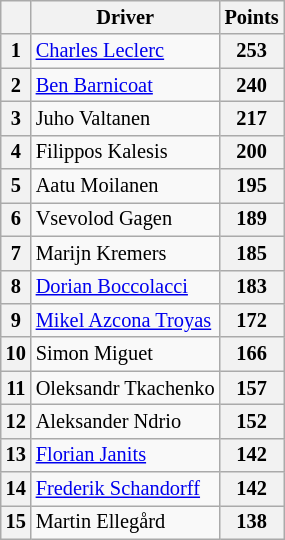<table class="wikitable" style="font-size:85%; text-align:center">
<tr>
<th valign="middle"></th>
<th valign="middle">Driver</th>
<th valign="middle">Points</th>
</tr>
<tr>
<th>1</th>
<td align="left"> <a href='#'>Charles Leclerc</a></td>
<th>253</th>
</tr>
<tr>
<th>2</th>
<td align="left"> <a href='#'>Ben Barnicoat</a></td>
<th>240</th>
</tr>
<tr>
<th>3</th>
<td align="left"> Juho Valtanen</td>
<th>217</th>
</tr>
<tr>
<th>4</th>
<td align="left"> Filippos Kalesis</td>
<th>200</th>
</tr>
<tr>
<th>5</th>
<td align="left"> Aatu Moilanen</td>
<th>195</th>
</tr>
<tr>
<th>6</th>
<td align="left"> Vsevolod Gagen</td>
<th>189</th>
</tr>
<tr>
<th>7</th>
<td align="left"> Marijn Kremers</td>
<th>185</th>
</tr>
<tr>
<th>8</th>
<td align="left"> <a href='#'>Dorian Boccolacci</a></td>
<th>183</th>
</tr>
<tr>
<th>9</th>
<td align="left"> <a href='#'>Mikel Azcona Troyas</a></td>
<th>172</th>
</tr>
<tr>
<th>10</th>
<td align="left"> Simon Miguet</td>
<th>166</th>
</tr>
<tr>
<th>11</th>
<td align="left"> Oleksandr Tkachenko</td>
<th>157</th>
</tr>
<tr>
<th>12</th>
<td align="left"> Aleksander Ndrio</td>
<th>152</th>
</tr>
<tr>
<th>13</th>
<td align="left"> <a href='#'>Florian Janits</a></td>
<th>142</th>
</tr>
<tr>
<th>14</th>
<td align="left"> <a href='#'>Frederik Schandorff</a></td>
<th>142</th>
</tr>
<tr>
<th>15</th>
<td align="left"> Martin Ellegård</td>
<th>138</th>
</tr>
</table>
